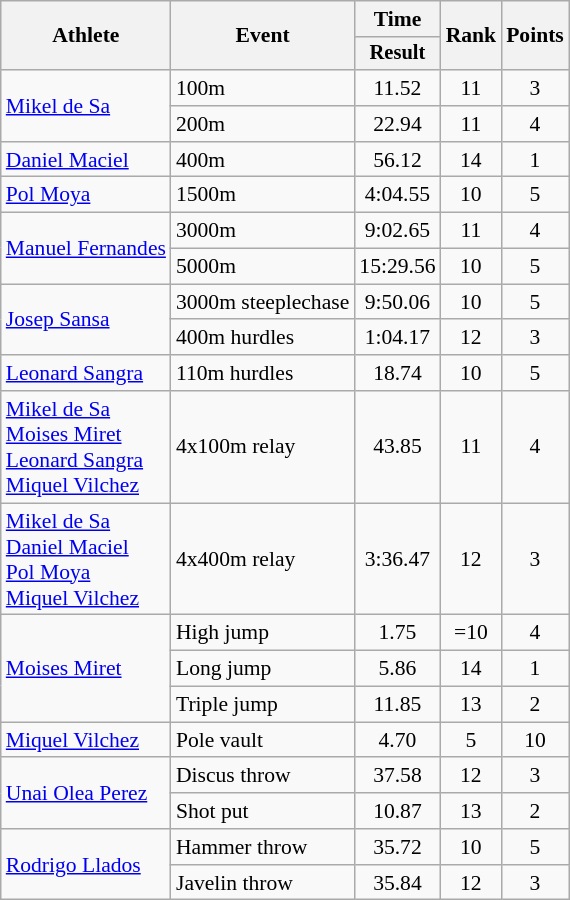<table class=wikitable style="font-size:90%">
<tr>
<th rowspan="2">Athlete</th>
<th rowspan="2">Event</th>
<th>Time</th>
<th rowspan="2">Rank</th>
<th rowspan="2">Points</th>
</tr>
<tr style="font-size:95%">
<th>Result</th>
</tr>
<tr align=center>
<td align=left rowspan=2><a href='#'>Mikel de Sa</a></td>
<td align=left>100m</td>
<td>11.52</td>
<td>11</td>
<td>3</td>
</tr>
<tr align=center>
<td align=left>200m</td>
<td>22.94</td>
<td>11</td>
<td>4</td>
</tr>
<tr align=center>
<td align=left><a href='#'>Daniel Maciel</a></td>
<td align=left>400m</td>
<td>56.12</td>
<td>14</td>
<td>1</td>
</tr>
<tr align=center>
<td align=left><a href='#'>Pol Moya</a></td>
<td align=left>1500m</td>
<td>4:04.55</td>
<td>10</td>
<td>5</td>
</tr>
<tr align=center>
<td align=left rowspan=2><a href='#'>Manuel Fernandes</a></td>
<td align=left>3000m</td>
<td>9:02.65</td>
<td>11</td>
<td>4</td>
</tr>
<tr align=center>
<td align=left>5000m</td>
<td>15:29.56</td>
<td>10</td>
<td>5</td>
</tr>
<tr align=center>
<td align=left rowspan=2><a href='#'>Josep Sansa</a></td>
<td align=left>3000m steeplechase</td>
<td>9:50.06</td>
<td>10</td>
<td>5</td>
</tr>
<tr align=center>
<td align=left>400m hurdles</td>
<td>1:04.17</td>
<td>12</td>
<td>3</td>
</tr>
<tr align=center>
<td align=left><a href='#'>Leonard Sangra</a></td>
<td align=left>110m hurdles</td>
<td>18.74</td>
<td>10</td>
<td>5</td>
</tr>
<tr align=center>
<td align=left><a href='#'>Mikel de Sa</a><br><a href='#'>Moises Miret</a><br><a href='#'>Leonard Sangra</a><br><a href='#'>Miquel Vilchez</a></td>
<td align=left>4x100m relay</td>
<td>43.85</td>
<td>11</td>
<td>4</td>
</tr>
<tr align=center>
<td align=left><a href='#'>Mikel de Sa</a><br><a href='#'>Daniel Maciel</a><br><a href='#'>Pol Moya</a><br><a href='#'>Miquel Vilchez</a></td>
<td align=left>4x400m relay</td>
<td>3:36.47</td>
<td>12</td>
<td>3</td>
</tr>
<tr align=center>
<td align=left rowspan=3><a href='#'>Moises Miret</a></td>
<td align=left>High jump</td>
<td>1.75</td>
<td>=10</td>
<td>4</td>
</tr>
<tr align=center>
<td align=left>Long jump</td>
<td>5.86</td>
<td>14</td>
<td>1</td>
</tr>
<tr align=center>
<td align=left>Triple jump</td>
<td>11.85</td>
<td>13</td>
<td>2</td>
</tr>
<tr align=center>
<td align=left><a href='#'>Miquel Vilchez</a></td>
<td align=left>Pole vault</td>
<td>4.70</td>
<td>5</td>
<td>10</td>
</tr>
<tr align=center>
<td align=left rowspan=2><a href='#'>Unai Olea Perez</a></td>
<td align=left>Discus throw</td>
<td>37.58</td>
<td>12</td>
<td>3</td>
</tr>
<tr align=center>
<td align=left>Shot put</td>
<td>10.87</td>
<td>13</td>
<td>2</td>
</tr>
<tr align=center>
<td align=left rowspan=2><a href='#'>Rodrigo Llados</a></td>
<td align=left>Hammer throw</td>
<td>35.72</td>
<td>10</td>
<td>5</td>
</tr>
<tr align=center>
<td align=left>Javelin throw</td>
<td>35.84</td>
<td>12</td>
<td>3</td>
</tr>
</table>
